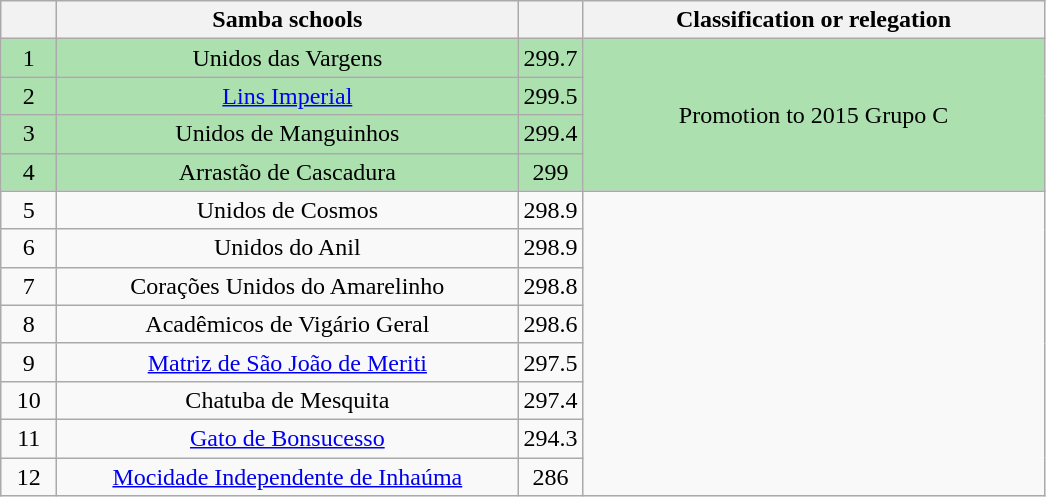<table class="wikitable">
<tr>
<th width="30"></th>
<th width="300">Samba schools</th>
<th width="20"></th>
<th width="300">Classification or relegation</th>
</tr>
<tr align="center">
<td bgcolor=ACE1AF>1</td>
<td bgcolor=ACE1AF>Unidos das Vargens</td>
<td bgcolor="ACE1AF">299.7</td>
<td rowspan="4" bgcolor=ACE1AF><span>Promotion to 2015 Grupo C</span></td>
</tr>
<tr align="center">
<td bgcolor=ACE1AF>2</td>
<td bgcolor=ACE1AF><a href='#'>Lins Imperial</a></td>
<td bgcolor="ACE1AF">299.5</td>
</tr>
<tr align="center">
<td bgcolor=ACE1AF>3</td>
<td bgcolor=ACE1AF>Unidos de Manguinhos</td>
<td bgcolor="ACE1AF">299.4</td>
</tr>
<tr align="center">
<td bgcolor=ACE1AF>4</td>
<td bgcolor=ACE1AF>Arrastão de Cascadura</td>
<td bgcolor="ACE1AF">299</td>
</tr>
<tr align="center">
<td>5</td>
<td>Unidos de Cosmos</td>
<td>298.9</td>
<td rowspan="8"></td>
</tr>
<tr align="center">
<td>6</td>
<td>Unidos do Anil</td>
<td>298.9</td>
</tr>
<tr align="center">
<td>7</td>
<td>Corações Unidos do Amarelinho</td>
<td>298.8</td>
</tr>
<tr align="center">
<td>8</td>
<td>Acadêmicos de Vigário Geral</td>
<td>298.6</td>
</tr>
<tr align="center">
<td>9</td>
<td><a href='#'>Matriz de São João de Meriti</a></td>
<td>297.5</td>
</tr>
<tr align="center">
<td>10</td>
<td>Chatuba de Mesquita</td>
<td>297.4</td>
</tr>
<tr align="center">
<td>11</td>
<td><a href='#'>Gato de Bonsucesso</a></td>
<td>294.3</td>
</tr>
<tr align="center">
<td>12</td>
<td><a href='#'>Mocidade Independente de Inhaúma</a></td>
<td>286</td>
</tr>
</table>
